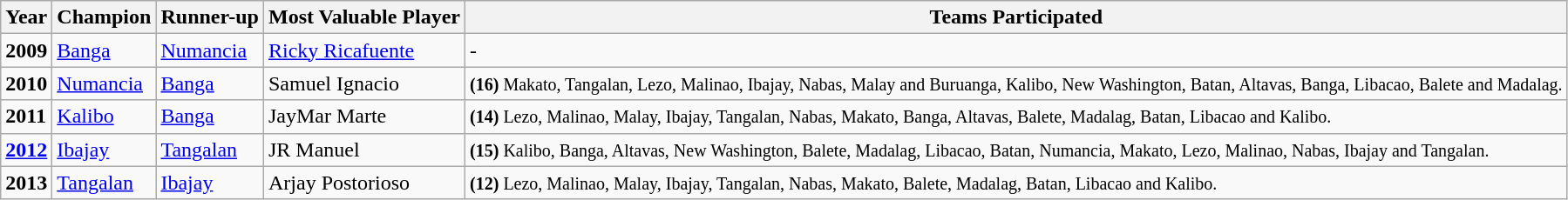<table class="wikitable">
<tr>
<th>Year</th>
<th>Champion</th>
<th>Runner-up</th>
<th>Most Valuable Player</th>
<th>Teams Participated</th>
</tr>
<tr>
<td><strong>2009</strong></td>
<td><a href='#'>Banga</a></td>
<td><a href='#'>Numancia</a></td>
<td><a href='#'>Ricky Ricafuente</a></td>
<td>-</td>
</tr>
<tr>
<td><strong>2010</strong></td>
<td><a href='#'>Numancia</a></td>
<td><a href='#'>Banga</a></td>
<td>Samuel Ignacio</td>
<td><small> <strong>(16)</strong> Makato, Tangalan, Lezo, Malinao, Ibajay, Nabas, Malay and Buruanga, Kalibo, New Washington, Batan, Altavas, Banga, Libacao, Balete and Madalag.</small></td>
</tr>
<tr>
<td><strong>2011</strong></td>
<td><a href='#'>Kalibo</a></td>
<td><a href='#'>Banga</a></td>
<td>JayMar Marte</td>
<td><small><strong>(14)</strong> Lezo, Malinao, Malay, Ibajay, Tangalan, Nabas, Makato, Banga, Altavas, Balete, Madalag, Batan, Libacao and Kalibo.</small></td>
</tr>
<tr>
<td><strong><a href='#'>2012</a></strong></td>
<td><a href='#'>Ibajay</a></td>
<td><a href='#'>Tangalan</a></td>
<td>JR Manuel</td>
<td><small><strong>(15)</strong> Kalibo, Banga, Altavas, New Washington, Balete, Madalag, Libacao, Batan, Numancia, Makato, Lezo, Malinao, Nabas, Ibajay and Tangalan.</small></td>
</tr>
<tr>
<td><strong>2013</strong></td>
<td><a href='#'>Tangalan</a></td>
<td><a href='#'>Ibajay</a></td>
<td>Arjay Postorioso</td>
<td><small><strong>(12)</strong> Lezo, Malinao, Malay, Ibajay, Tangalan, Nabas, Makato, Balete, Madalag, Batan, Libacao and Kalibo.</small></td>
</tr>
</table>
